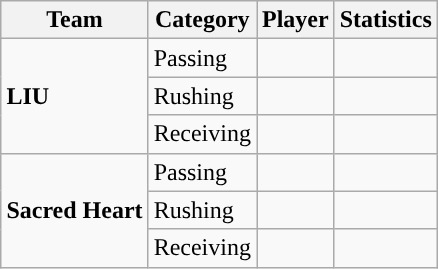<table class="wikitable" style="float: right;">
<tr>
<th>Team</th>
<th>Category</th>
<th>Player</th>
<th>Statistics</th>
</tr>
<tr>
<td rowspan=3><strong>LIU</strong></td>
<td>Passing</td>
<td></td>
<td></td>
</tr>
<tr>
<td>Rushing</td>
<td></td>
<td></td>
</tr>
<tr>
<td>Receiving</td>
<td></td>
<td></td>
</tr>
<tr>
<td rowspan=3><strong>Sacred Heart</strong></td>
<td>Passing</td>
<td></td>
<td></td>
</tr>
<tr>
<td>Rushing</td>
<td></td>
<td></td>
</tr>
<tr>
<td>Receiving</td>
<td></td>
<td></td>
</tr>
</table>
